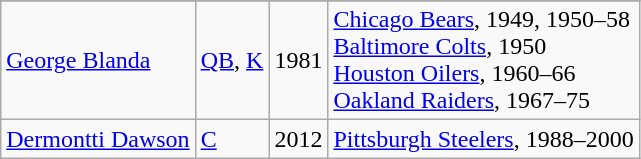<table class="wikitable">
<tr>
</tr>
<tr>
<td><a href='#'>George Blanda</a></td>
<td><a href='#'>QB</a>, <a href='#'>K</a></td>
<td>1981</td>
<td><a href='#'>Chicago Bears</a>, 1949, 1950–58<br><a href='#'>Baltimore Colts</a>, 1950<br><a href='#'>Houston Oilers</a>, 1960–66<br><a href='#'>Oakland Raiders</a>, 1967–75</td>
</tr>
<tr>
<td><a href='#'>Dermontti Dawson</a></td>
<td><a href='#'>C</a></td>
<td>2012</td>
<td><a href='#'>Pittsburgh Steelers</a>, 1988–2000</td>
</tr>
</table>
